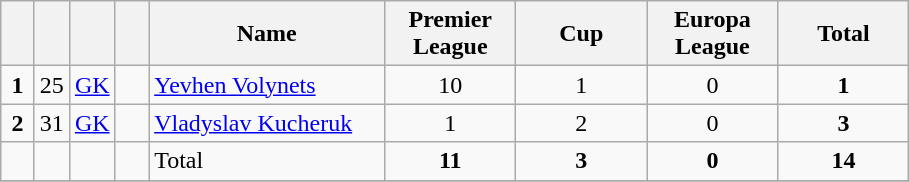<table class="wikitable" style="text-align:center">
<tr>
<th width=15></th>
<th width=15></th>
<th width=15></th>
<th width=15></th>
<th width=150>Name</th>
<th width=80><strong>Premier League</strong></th>
<th width=80><strong>Cup</strong></th>
<th width=80><strong>Europa League</strong></th>
<th width=80>Total</th>
</tr>
<tr>
<td><strong>1</strong></td>
<td>25</td>
<td><a href='#'>GK</a></td>
<td></td>
<td align=left><a href='#'>Yevhen Volynets</a></td>
<td>10</td>
<td>1</td>
<td>0</td>
<td><strong>1</strong></td>
</tr>
<tr>
<td><strong>2</strong></td>
<td>31</td>
<td><a href='#'>GK</a></td>
<td></td>
<td align=left><a href='#'>Vladyslav Kucheruk</a></td>
<td>1</td>
<td>2</td>
<td>0</td>
<td><strong>3</strong></td>
</tr>
<tr>
<td></td>
<td></td>
<td></td>
<td></td>
<td align=left>Total</td>
<td><strong>11</strong></td>
<td><strong>3</strong></td>
<td><strong>0</strong></td>
<td><strong>14</strong></td>
</tr>
<tr>
</tr>
</table>
